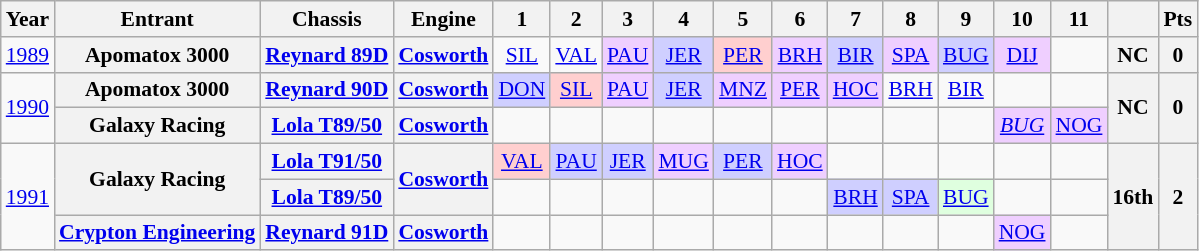<table class="wikitable" style="text-align:center; font-size:90%">
<tr>
<th>Year</th>
<th>Entrant</th>
<th>Chassis</th>
<th>Engine</th>
<th>1</th>
<th>2</th>
<th>3</th>
<th>4</th>
<th>5</th>
<th>6</th>
<th>7</th>
<th>8</th>
<th>9</th>
<th>10</th>
<th>11</th>
<th></th>
<th>Pts</th>
</tr>
<tr>
<td><a href='#'>1989</a></td>
<th>Apomatox 3000</th>
<th><a href='#'>Reynard 89D</a></th>
<th><a href='#'>Cosworth</a></th>
<td><a href='#'>SIL</a></td>
<td><a href='#'>VAL</a></td>
<td style="background:#EFCFFF;"><a href='#'>PAU</a><br></td>
<td style="background:#CFCFFF;"><a href='#'>JER</a><br></td>
<td style="background:#FFCFCF;"><a href='#'>PER</a><br></td>
<td style="background:#EFCFFF;"><a href='#'>BRH</a><br></td>
<td style="background:#CFCFFF;"><a href='#'>BIR</a><br></td>
<td style="background:#EFCFFF;"><a href='#'>SPA</a><br></td>
<td style="background:#CFCFFF;"><a href='#'>BUG</a><br></td>
<td style="background:#EFCFFF;"><a href='#'>DIJ</a><br></td>
<td></td>
<th>NC</th>
<th>0</th>
</tr>
<tr>
<td rowspan=2><a href='#'>1990</a></td>
<th>Apomatox 3000</th>
<th><a href='#'>Reynard 90D</a></th>
<th><a href='#'>Cosworth</a></th>
<td style="background:#CFCFFF;"><a href='#'>DON</a><br></td>
<td style="background:#FFCFCF;"><a href='#'>SIL</a><br></td>
<td style="background:#EFCFFF;"><a href='#'>PAU</a><br></td>
<td style="background:#CFCFFF;"><a href='#'>JER</a><br></td>
<td style="background:#EFCFFF;"><a href='#'>MNZ</a><br></td>
<td style="background:#EFCFFF;"><a href='#'>PER</a><br></td>
<td style="background:#EFCFFF;"><a href='#'>HOC</a><br></td>
<td><a href='#'>BRH</a></td>
<td><a href='#'>BIR</a></td>
<td></td>
<td></td>
<th rowspan=2>NC</th>
<th rowspan=2>0</th>
</tr>
<tr>
<th>Galaxy Racing</th>
<th><a href='#'>Lola T89/50</a></th>
<th><a href='#'>Cosworth</a></th>
<td></td>
<td></td>
<td></td>
<td></td>
<td></td>
<td></td>
<td></td>
<td></td>
<td></td>
<td style="background:#EFCFFF;"><em><a href='#'>BUG</a></em><br></td>
<td style="background:#EFCFFF;"><a href='#'>NOG</a><br></td>
</tr>
<tr>
<td rowspan=3><a href='#'>1991</a></td>
<th rowspan=2>Galaxy Racing</th>
<th><a href='#'>Lola T91/50</a></th>
<th rowspan=2><a href='#'>Cosworth</a></th>
<td style="background:#FFCFCF;"><a href='#'>VAL</a><br></td>
<td style="background:#CFCFFF;"><a href='#'>PAU</a><br></td>
<td style="background:#CFCFFF;"><a href='#'>JER</a><br></td>
<td style="background:#EFCFFF;"><a href='#'>MUG</a><br></td>
<td style="background:#CFCFFF;"><a href='#'>PER</a><br></td>
<td style="background:#EFCFFF;"><a href='#'>HOC</a><br></td>
<td></td>
<td></td>
<td></td>
<td></td>
<td></td>
<th rowspan=3>16th</th>
<th rowspan=3>2</th>
</tr>
<tr>
<th><a href='#'>Lola T89/50</a></th>
<td></td>
<td></td>
<td></td>
<td></td>
<td></td>
<td></td>
<td style="background:#CFCFFF;"><a href='#'>BRH</a><br></td>
<td style="background:#CFCFFF;"><a href='#'>SPA</a><br></td>
<td style="background:#dfffdf;"><a href='#'>BUG</a><br></td>
<td></td>
<td></td>
</tr>
<tr>
<th><a href='#'>Crypton Engineering</a></th>
<th><a href='#'>Reynard 91D</a></th>
<th><a href='#'>Cosworth</a></th>
<td></td>
<td></td>
<td></td>
<td></td>
<td></td>
<td></td>
<td></td>
<td></td>
<td></td>
<td style="background:#EFCFFF;"><a href='#'>NOG</a><br></td>
<td></td>
</tr>
</table>
